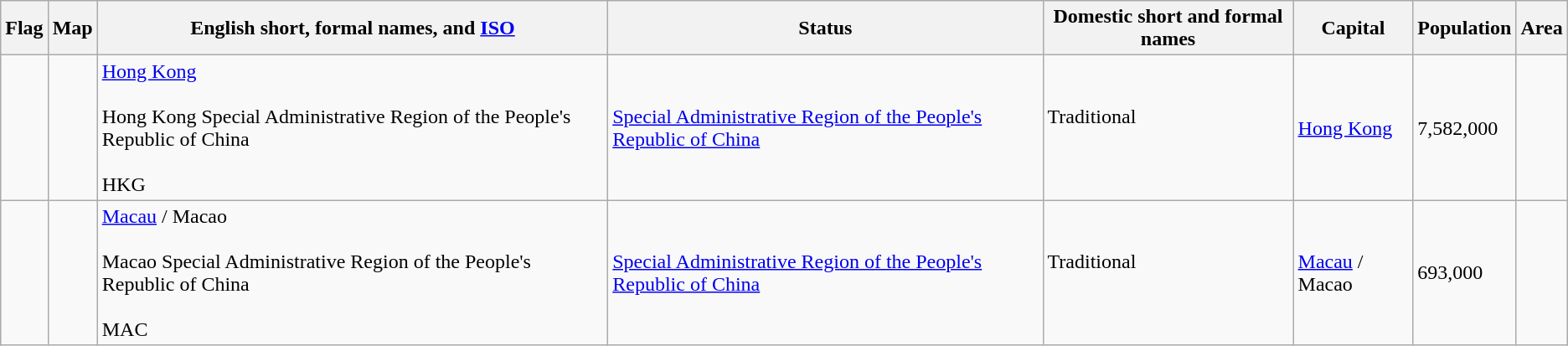<table class="wikitable sortable">
<tr>
<th class="unsortable">Flag</th>
<th class="unsortable">Map</th>
<th>English short, formal names, and <a href='#'>ISO</a></th>
<th>Status</th>
<th>Domestic short and formal names</th>
<th>Capital</th>
<th>Population</th>
<th>Area</th>
</tr>
<tr>
<td></td>
<td></td>
<td><a href='#'>Hong Kong</a><br><br>Hong Kong Special Administrative Region of the People's Republic of China<br><br>HKG</td>
<td><a href='#'>Special Administrative Region of the People's Republic of China</a></td>
<td>Traditional <br><br></td>
<td><a href='#'>Hong Kong</a></td>
<td>7,582,000</td>
<td></td>
</tr>
<tr>
<td></td>
<td></td>
<td><a href='#'>Macau</a> / Macao<br><br>Macao Special Administrative Region of the People's Republic of China<br><br>MAC</td>
<td><a href='#'>Special Administrative Region of the People's Republic of China</a></td>
<td>Traditional <br><br></td>
<td><a href='#'>Macau</a> / Macao</td>
<td>693,000</td>
<td></td>
</tr>
</table>
